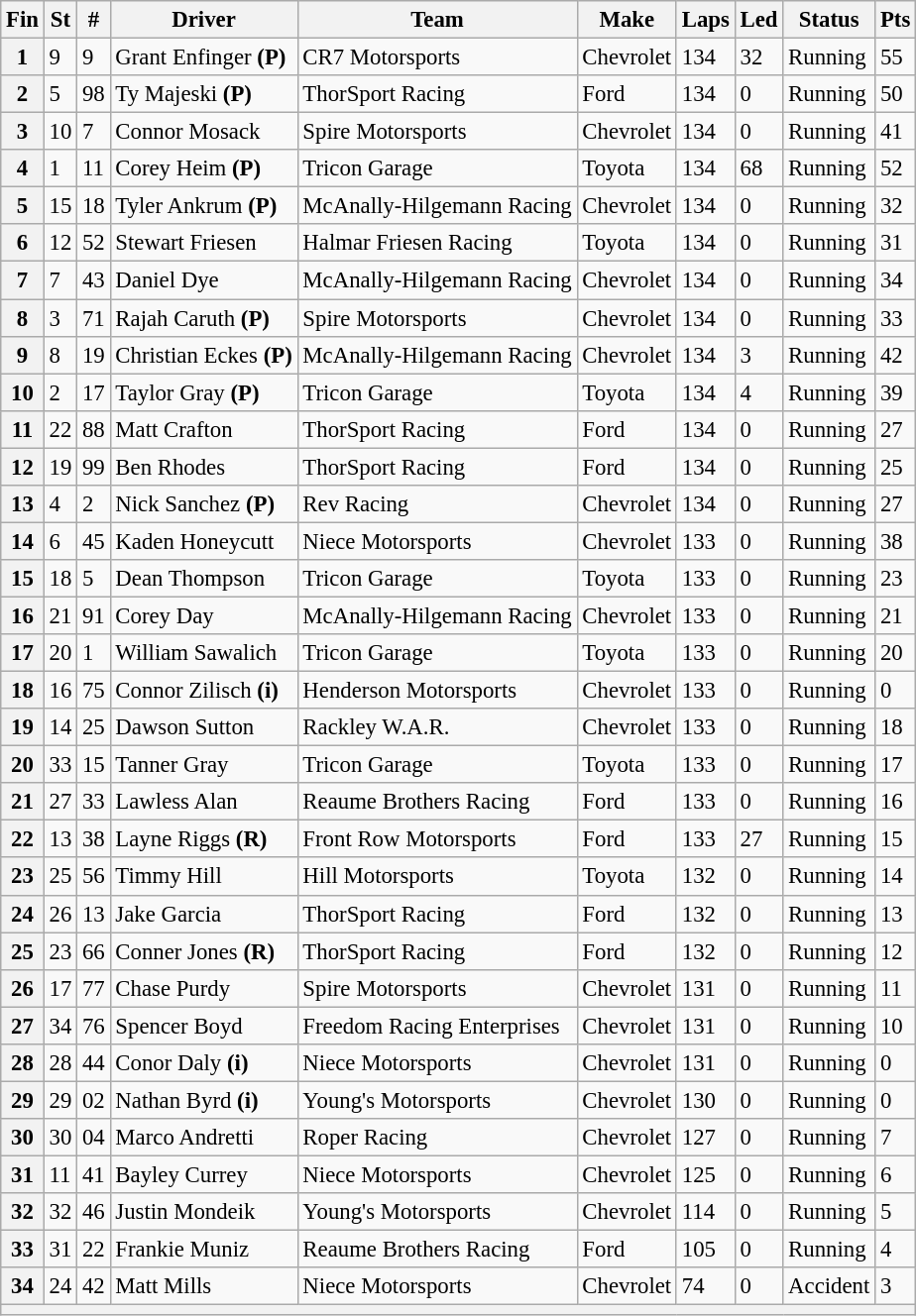<table class="wikitable" style="font-size:95%">
<tr>
<th>Fin</th>
<th>St</th>
<th>#</th>
<th>Driver</th>
<th>Team</th>
<th>Make</th>
<th>Laps</th>
<th>Led</th>
<th>Status</th>
<th>Pts</th>
</tr>
<tr>
<th>1</th>
<td>9</td>
<td>9</td>
<td>Grant Enfinger <strong>(P)</strong></td>
<td>CR7 Motorsports</td>
<td>Chevrolet</td>
<td>134</td>
<td>32</td>
<td>Running</td>
<td>55</td>
</tr>
<tr>
<th>2</th>
<td>5</td>
<td>98</td>
<td>Ty Majeski <strong>(P)</strong></td>
<td>ThorSport Racing</td>
<td>Ford</td>
<td>134</td>
<td>0</td>
<td>Running</td>
<td>50</td>
</tr>
<tr>
<th>3</th>
<td>10</td>
<td>7</td>
<td>Connor Mosack</td>
<td>Spire Motorsports</td>
<td>Chevrolet</td>
<td>134</td>
<td>0</td>
<td>Running</td>
<td>41</td>
</tr>
<tr>
<th>4</th>
<td>1</td>
<td>11</td>
<td>Corey Heim <strong>(P)</strong></td>
<td>Tricon Garage</td>
<td>Toyota</td>
<td>134</td>
<td>68</td>
<td>Running</td>
<td>52</td>
</tr>
<tr>
<th>5</th>
<td>15</td>
<td>18</td>
<td>Tyler Ankrum <strong>(P)</strong></td>
<td>McAnally-Hilgemann Racing</td>
<td>Chevrolet</td>
<td>134</td>
<td>0</td>
<td>Running</td>
<td>32</td>
</tr>
<tr>
<th>6</th>
<td>12</td>
<td>52</td>
<td>Stewart Friesen</td>
<td>Halmar Friesen Racing</td>
<td>Toyota</td>
<td>134</td>
<td>0</td>
<td>Running</td>
<td>31</td>
</tr>
<tr>
<th>7</th>
<td>7</td>
<td>43</td>
<td>Daniel Dye</td>
<td>McAnally-Hilgemann Racing</td>
<td>Chevrolet</td>
<td>134</td>
<td>0</td>
<td>Running</td>
<td>34</td>
</tr>
<tr>
<th>8</th>
<td>3</td>
<td>71</td>
<td>Rajah Caruth <strong>(P)</strong></td>
<td>Spire Motorsports</td>
<td>Chevrolet</td>
<td>134</td>
<td>0</td>
<td>Running</td>
<td>33</td>
</tr>
<tr>
<th>9</th>
<td>8</td>
<td>19</td>
<td>Christian Eckes <strong>(P)</strong></td>
<td>McAnally-Hilgemann Racing</td>
<td>Chevrolet</td>
<td>134</td>
<td>3</td>
<td>Running</td>
<td>42</td>
</tr>
<tr>
<th>10</th>
<td>2</td>
<td>17</td>
<td>Taylor Gray <strong>(P)</strong></td>
<td>Tricon Garage</td>
<td>Toyota</td>
<td>134</td>
<td>4</td>
<td>Running</td>
<td>39</td>
</tr>
<tr>
<th>11</th>
<td>22</td>
<td>88</td>
<td>Matt Crafton</td>
<td>ThorSport Racing</td>
<td>Ford</td>
<td>134</td>
<td>0</td>
<td>Running</td>
<td>27</td>
</tr>
<tr>
<th>12</th>
<td>19</td>
<td>99</td>
<td>Ben Rhodes</td>
<td>ThorSport Racing</td>
<td>Ford</td>
<td>134</td>
<td>0</td>
<td>Running</td>
<td>25</td>
</tr>
<tr>
<th>13</th>
<td>4</td>
<td>2</td>
<td>Nick Sanchez <strong>(P)</strong></td>
<td>Rev Racing</td>
<td>Chevrolet</td>
<td>134</td>
<td>0</td>
<td>Running</td>
<td>27</td>
</tr>
<tr>
<th>14</th>
<td>6</td>
<td>45</td>
<td>Kaden Honeycutt</td>
<td>Niece Motorsports</td>
<td>Chevrolet</td>
<td>133</td>
<td>0</td>
<td>Running</td>
<td>38</td>
</tr>
<tr>
<th>15</th>
<td>18</td>
<td>5</td>
<td>Dean Thompson</td>
<td>Tricon Garage</td>
<td>Toyota</td>
<td>133</td>
<td>0</td>
<td>Running</td>
<td>23</td>
</tr>
<tr>
<th>16</th>
<td>21</td>
<td>91</td>
<td>Corey Day</td>
<td>McAnally-Hilgemann Racing</td>
<td>Chevrolet</td>
<td>133</td>
<td>0</td>
<td>Running</td>
<td>21</td>
</tr>
<tr>
<th>17</th>
<td>20</td>
<td>1</td>
<td>William Sawalich</td>
<td>Tricon Garage</td>
<td>Toyota</td>
<td>133</td>
<td>0</td>
<td>Running</td>
<td>20</td>
</tr>
<tr>
<th>18</th>
<td>16</td>
<td>75</td>
<td>Connor Zilisch <strong>(i)</strong></td>
<td>Henderson Motorsports</td>
<td>Chevrolet</td>
<td>133</td>
<td>0</td>
<td>Running</td>
<td>0</td>
</tr>
<tr>
<th>19</th>
<td>14</td>
<td>25</td>
<td>Dawson Sutton</td>
<td>Rackley W.A.R.</td>
<td>Chevrolet</td>
<td>133</td>
<td>0</td>
<td>Running</td>
<td>18</td>
</tr>
<tr>
<th>20</th>
<td>33</td>
<td>15</td>
<td>Tanner Gray</td>
<td>Tricon Garage</td>
<td>Toyota</td>
<td>133</td>
<td>0</td>
<td>Running</td>
<td>17</td>
</tr>
<tr>
<th>21</th>
<td>27</td>
<td>33</td>
<td>Lawless Alan</td>
<td>Reaume Brothers Racing</td>
<td>Ford</td>
<td>133</td>
<td>0</td>
<td>Running</td>
<td>16</td>
</tr>
<tr>
<th>22</th>
<td>13</td>
<td>38</td>
<td>Layne Riggs <strong>(R)</strong></td>
<td>Front Row Motorsports</td>
<td>Ford</td>
<td>133</td>
<td>27</td>
<td>Running</td>
<td>15</td>
</tr>
<tr>
<th>23</th>
<td>25</td>
<td>56</td>
<td>Timmy Hill</td>
<td>Hill Motorsports</td>
<td>Toyota</td>
<td>132</td>
<td>0</td>
<td>Running</td>
<td>14</td>
</tr>
<tr>
<th>24</th>
<td>26</td>
<td>13</td>
<td>Jake Garcia</td>
<td>ThorSport Racing</td>
<td>Ford</td>
<td>132</td>
<td>0</td>
<td>Running</td>
<td>13</td>
</tr>
<tr>
<th>25</th>
<td>23</td>
<td>66</td>
<td>Conner Jones <strong>(R)</strong></td>
<td>ThorSport Racing</td>
<td>Ford</td>
<td>132</td>
<td>0</td>
<td>Running</td>
<td>12</td>
</tr>
<tr>
<th>26</th>
<td>17</td>
<td>77</td>
<td>Chase Purdy</td>
<td>Spire Motorsports</td>
<td>Chevrolet</td>
<td>131</td>
<td>0</td>
<td>Running</td>
<td>11</td>
</tr>
<tr>
<th>27</th>
<td>34</td>
<td>76</td>
<td>Spencer Boyd</td>
<td>Freedom Racing Enterprises</td>
<td>Chevrolet</td>
<td>131</td>
<td>0</td>
<td>Running</td>
<td>10</td>
</tr>
<tr>
<th>28</th>
<td>28</td>
<td>44</td>
<td>Conor Daly <strong>(i)</strong></td>
<td>Niece Motorsports</td>
<td>Chevrolet</td>
<td>131</td>
<td>0</td>
<td>Running</td>
<td>0</td>
</tr>
<tr>
<th>29</th>
<td>29</td>
<td>02</td>
<td>Nathan Byrd <strong>(i)</strong></td>
<td>Young's Motorsports</td>
<td>Chevrolet</td>
<td>130</td>
<td>0</td>
<td>Running</td>
<td>0</td>
</tr>
<tr>
<th>30</th>
<td>30</td>
<td>04</td>
<td>Marco Andretti</td>
<td>Roper Racing</td>
<td>Chevrolet</td>
<td>127</td>
<td>0</td>
<td>Running</td>
<td>7</td>
</tr>
<tr>
<th>31</th>
<td>11</td>
<td>41</td>
<td>Bayley Currey</td>
<td>Niece Motorsports</td>
<td>Chevrolet</td>
<td>125</td>
<td>0</td>
<td>Running</td>
<td>6</td>
</tr>
<tr>
<th>32</th>
<td>32</td>
<td>46</td>
<td>Justin Mondeik</td>
<td>Young's Motorsports</td>
<td>Chevrolet</td>
<td>114</td>
<td>0</td>
<td>Running</td>
<td>5</td>
</tr>
<tr>
<th>33</th>
<td>31</td>
<td>22</td>
<td>Frankie Muniz</td>
<td>Reaume Brothers Racing</td>
<td>Ford</td>
<td>105</td>
<td>0</td>
<td>Running</td>
<td>4</td>
</tr>
<tr>
<th>34</th>
<td>24</td>
<td>42</td>
<td>Matt Mills</td>
<td>Niece Motorsports</td>
<td>Chevrolet</td>
<td>74</td>
<td>0</td>
<td>Accident</td>
<td>3</td>
</tr>
<tr>
<th colspan="10"></th>
</tr>
</table>
